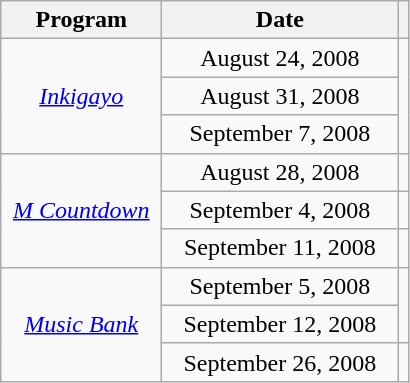<table class="wikitable sortable" style="text-align:center">
<tr>
<th width="100">Program</th>
<th width="150">Date</th>
<th class="unsortable"></th>
</tr>
<tr>
<td rowspan="3"><em><a href='#'>Inkigayo</a></em></td>
<td>August 24, 2008</td>
<td rowspan="3"></td>
</tr>
<tr>
<td>August 31, 2008</td>
</tr>
<tr>
<td>September 7, 2008</td>
</tr>
<tr>
<td rowspan="3"><em><a href='#'>M Countdown</a></em></td>
<td>August 28, 2008</td>
<td></td>
</tr>
<tr>
<td>September 4, 2008</td>
<td></td>
</tr>
<tr>
<td>September 11, 2008</td>
<td></td>
</tr>
<tr>
<td rowspan="3"><em><a href='#'>Music Bank</a></em></td>
<td>September 5, 2008</td>
<td rowspan="2"></td>
</tr>
<tr>
<td>September 12, 2008</td>
</tr>
<tr>
<td>September 26, 2008</td>
<td></td>
</tr>
</table>
